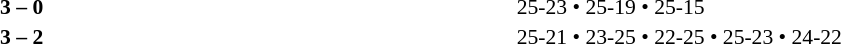<table width=100% cellspacing=1>
<tr>
<th width=20%></th>
<th width=12%></th>
<th width=20%></th>
<th width=33%></th>
<td></td>
</tr>
<tr style=font-size:90%>
<td align=right></td>
<td align=center><strong>3 – 0</strong></td>
<td></td>
<td>25-23 • 25-19 • 25-15</td>
<td></td>
</tr>
<tr style=font-size:90%>
<td align=right></td>
<td align=center><strong>3 – 2</strong></td>
<td></td>
<td>25-21 • 23-25 • 22-25 • 25-23 • 24-22</td>
</tr>
</table>
